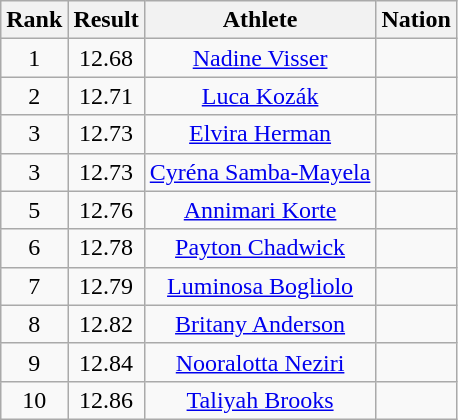<table class="wikitable" style="text-align:center">
<tr>
<th>Rank</th>
<th>Result</th>
<th>Athlete</th>
<th>Nation</th>
</tr>
<tr>
<td>1</td>
<td>12.68</td>
<td><a href='#'>Nadine Visser</a></td>
<td align=left></td>
</tr>
<tr>
<td>2</td>
<td>12.71</td>
<td><a href='#'>Luca Kozák</a></td>
<td align=left></td>
</tr>
<tr>
<td>3</td>
<td>12.73</td>
<td><a href='#'>Elvira Herman</a></td>
<td align=left></td>
</tr>
<tr>
<td>3</td>
<td>12.73</td>
<td><a href='#'>Cyréna Samba-Mayela</a></td>
<td align=left></td>
</tr>
<tr>
<td>5</td>
<td>12.76</td>
<td><a href='#'>Annimari Korte</a></td>
<td align=left></td>
</tr>
<tr>
<td>6</td>
<td>12.78</td>
<td><a href='#'>Payton Chadwick</a></td>
<td align=left></td>
</tr>
<tr>
<td>7</td>
<td>12.79</td>
<td><a href='#'>Luminosa Bogliolo</a></td>
<td align=left></td>
</tr>
<tr>
<td>8</td>
<td>12.82</td>
<td><a href='#'>Britany Anderson</a></td>
<td align=left></td>
</tr>
<tr>
<td>9</td>
<td>12.84</td>
<td><a href='#'>Nooralotta Neziri</a></td>
<td align=left></td>
</tr>
<tr>
<td>10</td>
<td>12.86</td>
<td><a href='#'>Taliyah Brooks</a></td>
<td align=left></td>
</tr>
</table>
